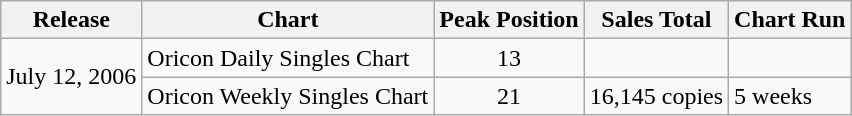<table class="wikitable">
<tr>
<th>Release</th>
<th>Chart</th>
<th>Peak Position</th>
<th>Sales Total</th>
<th>Chart Run</th>
</tr>
<tr>
<td rowspan="2">July 12, 2006</td>
<td>Oricon Daily Singles Chart</td>
<td align="center">13</td>
<td></td>
<td></td>
</tr>
<tr>
<td>Oricon Weekly Singles Chart</td>
<td align="center">21</td>
<td>16,145 copies</td>
<td>5 weeks</td>
</tr>
</table>
